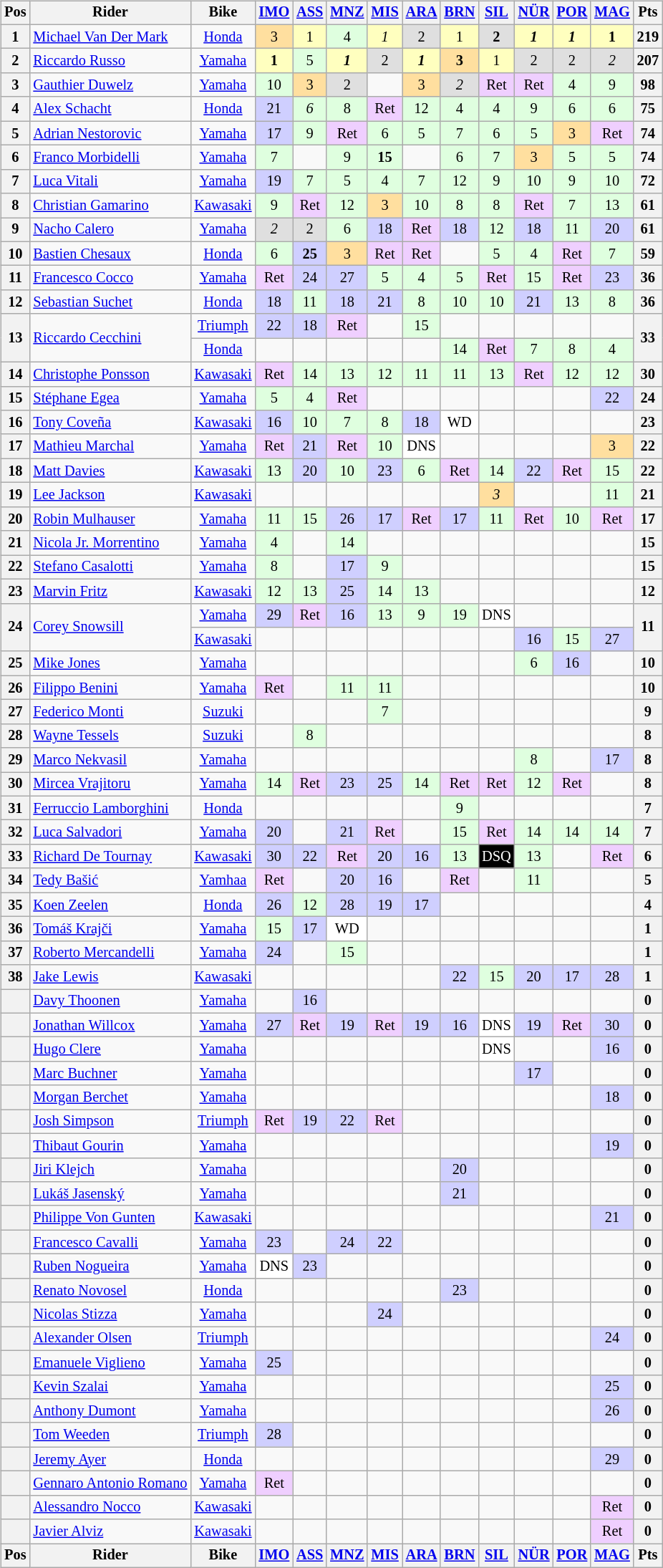<table>
<tr>
<td><br><table class="wikitable" style="font-size: 85%; text-align: center">
<tr valign=top>
<th valign=middle>Pos</th>
<th valign=middle>Rider</th>
<th valign=middle>Bike</th>
<th><a href='#'>IMO</a><br></th>
<th><a href='#'>ASS</a><br></th>
<th><a href='#'>MNZ</a><br></th>
<th><a href='#'>MIS</a><br></th>
<th><a href='#'>ARA</a><br></th>
<th><a href='#'>BRN</a><br></th>
<th><a href='#'>SIL</a><br></th>
<th><a href='#'>NÜR</a><br></th>
<th><a href='#'>POR</a><br></th>
<th><a href='#'>MAG</a><br></th>
<th valign=middle>Pts</th>
</tr>
<tr>
<th>1</th>
<td align="left"> <a href='#'>Michael Van Der Mark</a></td>
<td><a href='#'>Honda</a></td>
<td style="background:#ffdf9f;">3</td>
<td style="background:#ffffbf;">1</td>
<td style="background:#dfffdf;">4</td>
<td style="background:#ffffbf;"><em>1</em></td>
<td style="background:#dfdfdf;">2</td>
<td style="background:#ffffbf;">1</td>
<td style="background:#dfdfdf;"><strong>2</strong></td>
<td style="background:#ffffbf;"><strong><em>1</em></strong></td>
<td style="background:#ffffbf;"><strong><em>1</em></strong></td>
<td style="background:#ffffbf;"><strong>1</strong></td>
<th>219</th>
</tr>
<tr>
<th>2</th>
<td align="left"> <a href='#'>Riccardo Russo</a></td>
<td><a href='#'>Yamaha</a></td>
<td style="background:#ffffbf;"><strong>1</strong></td>
<td style="background:#dfffdf;">5</td>
<td style="background:#ffffbf;"><strong><em>1</em></strong></td>
<td style="background:#dfdfdf;">2</td>
<td style="background:#ffffbf;"><strong><em>1</em></strong></td>
<td style="background:#ffdf9f;"><strong>3</strong></td>
<td style="background:#ffffbf;">1</td>
<td style="background:#dfdfdf;">2</td>
<td style="background:#dfdfdf;">2</td>
<td style="background:#dfdfdf;"><em>2</em></td>
<th>207</th>
</tr>
<tr>
<th>3</th>
<td align="left"> <a href='#'>Gauthier Duwelz</a></td>
<td><a href='#'>Yamaha</a></td>
<td style="background:#dfffdf;">10</td>
<td style="background:#ffdf9f;">3</td>
<td style="background:#dfdfdf;">2</td>
<td></td>
<td style="background:#ffdf9f;">3</td>
<td style="background:#dfdfdf;"><em>2</em></td>
<td style="background:#efcfff;">Ret</td>
<td style="background:#efcfff;">Ret</td>
<td style="background:#dfffdf;">4</td>
<td style="background:#dfffdf;">9</td>
<th>98</th>
</tr>
<tr>
<th>4</th>
<td align="left"> <a href='#'>Alex Schacht</a></td>
<td><a href='#'>Honda</a></td>
<td style="background:#cfcfff;">21</td>
<td style="background:#dfffdf;"><em>6</em></td>
<td style="background:#dfffdf;">8</td>
<td style="background:#efcfff;">Ret</td>
<td style="background:#dfffdf;">12</td>
<td style="background:#dfffdf;">4</td>
<td style="background:#dfffdf;">4</td>
<td style="background:#dfffdf;">9</td>
<td style="background:#dfffdf;">6</td>
<td style="background:#dfffdf;">6</td>
<th>75</th>
</tr>
<tr>
<th>5</th>
<td align="left"> <a href='#'>Adrian Nestorovic</a></td>
<td><a href='#'>Yamaha</a></td>
<td style="background:#cfcfff;">17</td>
<td style="background:#dfffdf;">9</td>
<td style="background:#efcfff;">Ret</td>
<td style="background:#dfffdf;">6</td>
<td style="background:#dfffdf;">5</td>
<td style="background:#dfffdf;">7</td>
<td style="background:#dfffdf;">6</td>
<td style="background:#dfffdf;">5</td>
<td style="background:#ffdf9f;">3</td>
<td style="background:#efcfff;">Ret</td>
<th>74</th>
</tr>
<tr>
<th>6</th>
<td align="left"> <a href='#'>Franco Morbidelli</a></td>
<td><a href='#'>Yamaha</a></td>
<td style="background:#dfffdf;">7</td>
<td></td>
<td style="background:#dfffdf;">9</td>
<td style="background:#dfffdf;"><strong>15</strong></td>
<td></td>
<td style="background:#dfffdf;">6</td>
<td style="background:#dfffdf;">7</td>
<td style="background:#ffdf9f;">3</td>
<td style="background:#dfffdf;">5</td>
<td style="background:#dfffdf;">5</td>
<th>74</th>
</tr>
<tr>
<th>7</th>
<td align="left"> <a href='#'>Luca Vitali</a></td>
<td><a href='#'>Yamaha</a></td>
<td style="background:#cfcfff;">19</td>
<td style="background:#dfffdf;">7</td>
<td style="background:#dfffdf;">5</td>
<td style="background:#dfffdf;">4</td>
<td style="background:#dfffdf;">7</td>
<td style="background:#dfffdf;">12</td>
<td style="background:#dfffdf;">9</td>
<td style="background:#dfffdf;">10</td>
<td style="background:#dfffdf;">9</td>
<td style="background:#dfffdf;">10</td>
<th>72</th>
</tr>
<tr>
<th>8</th>
<td align="left"> <a href='#'>Christian Gamarino</a></td>
<td><a href='#'>Kawasaki</a></td>
<td style="background:#dfffdf;">9</td>
<td style="background:#efcfff;">Ret</td>
<td style="background:#dfffdf;">12</td>
<td style="background:#ffdf9f;">3</td>
<td style="background:#dfffdf;">10</td>
<td style="background:#dfffdf;">8</td>
<td style="background:#dfffdf;">8</td>
<td style="background:#efcfff;">Ret</td>
<td style="background:#dfffdf;">7</td>
<td style="background:#dfffdf;">13</td>
<th>61</th>
</tr>
<tr>
<th>9</th>
<td align="left"> <a href='#'>Nacho Calero</a></td>
<td><a href='#'>Yamaha</a></td>
<td style="background:#dfdfdf;"><em>2</em></td>
<td style="background:#dfdfdf;">2</td>
<td style="background:#dfffdf;">6</td>
<td style="background:#cfcfff;">18</td>
<td style="background:#efcfff;">Ret</td>
<td style="background:#cfcfff;">18</td>
<td style="background:#dfffdf;">12</td>
<td style="background:#cfcfff;">18</td>
<td style="background:#dfffdf;">11</td>
<td style="background:#cfcfff;">20</td>
<th>61</th>
</tr>
<tr>
<th>10</th>
<td align="left"> <a href='#'>Bastien Chesaux</a></td>
<td><a href='#'>Honda</a></td>
<td style="background:#dfffdf;">6</td>
<td style="background:#cfcfff;"><strong>25</strong></td>
<td style="background:#ffdf9f;">3</td>
<td style="background:#efcfff;">Ret</td>
<td style="background:#efcfff;">Ret</td>
<td></td>
<td style="background:#dfffdf;">5</td>
<td style="background:#dfffdf;">4</td>
<td style="background:#efcfff;">Ret</td>
<td style="background:#dfffdf;">7</td>
<th>59</th>
</tr>
<tr>
<th>11</th>
<td align="left"> <a href='#'>Francesco Cocco</a></td>
<td><a href='#'>Yamaha</a></td>
<td style="background:#efcfff;">Ret</td>
<td style="background:#cfcfff;">24</td>
<td style="background:#cfcfff;">27</td>
<td style="background:#dfffdf;">5</td>
<td style="background:#dfffdf;">4</td>
<td style="background:#dfffdf;">5</td>
<td style="background:#efcfff;">Ret</td>
<td style="background:#dfffdf;">15</td>
<td style="background:#efcfff;">Ret</td>
<td style="background:#cfcfff;">23</td>
<th>36</th>
</tr>
<tr>
<th>12</th>
<td align="left"> <a href='#'>Sebastian Suchet</a></td>
<td><a href='#'>Honda</a></td>
<td style="background:#cfcfff;">18</td>
<td style="background:#dfffdf;">11</td>
<td style="background:#cfcfff;">18</td>
<td style="background:#cfcfff;">21</td>
<td style="background:#dfffdf;">8</td>
<td style="background:#dfffdf;">10</td>
<td style="background:#dfffdf;">10</td>
<td style="background:#cfcfff;">21</td>
<td style="background:#dfffdf;">13</td>
<td style="background:#dfffdf;">8</td>
<th>36</th>
</tr>
<tr>
<th rowspan="2">13</th>
<td rowspan="2" align="left"> <a href='#'>Riccardo Cecchini</a></td>
<td><a href='#'>Triumph</a></td>
<td style="background:#cfcfff;">22</td>
<td style="background:#cfcfff;">18</td>
<td style="background:#efcfff;">Ret</td>
<td></td>
<td style="background:#dfffdf;">15</td>
<td></td>
<td></td>
<td></td>
<td></td>
<td></td>
<th rowspan="2">33</th>
</tr>
<tr>
<td><a href='#'>Honda</a></td>
<td></td>
<td></td>
<td></td>
<td></td>
<td></td>
<td style="background:#dfffdf;">14</td>
<td style="background:#efcfff;">Ret</td>
<td style="background:#dfffdf;">7</td>
<td style="background:#dfffdf;">8</td>
<td style="background:#dfffdf;">4</td>
</tr>
<tr>
<th>14</th>
<td align="left"> <a href='#'>Christophe Ponsson</a></td>
<td><a href='#'>Kawasaki</a></td>
<td style="background:#efcfff;">Ret</td>
<td style="background:#dfffdf;">14</td>
<td style="background:#dfffdf;">13</td>
<td style="background:#dfffdf;">12</td>
<td style="background:#dfffdf;">11</td>
<td style="background:#dfffdf;">11</td>
<td style="background:#dfffdf;">13</td>
<td style="background:#efcfff;">Ret</td>
<td style="background:#dfffdf;">12</td>
<td style="background:#dfffdf;">12</td>
<th>30</th>
</tr>
<tr>
<th>15</th>
<td align="left"> <a href='#'>Stéphane Egea</a></td>
<td><a href='#'>Yamaha</a></td>
<td style="background:#dfffdf;">5</td>
<td style="background:#dfffdf;">4</td>
<td style="background:#efcfff;">Ret</td>
<td></td>
<td></td>
<td></td>
<td></td>
<td></td>
<td></td>
<td style="background:#cfcfff;">22</td>
<th>24</th>
</tr>
<tr>
<th>16</th>
<td align="left"> <a href='#'>Tony Coveña</a></td>
<td><a href='#'>Kawasaki</a></td>
<td style="background:#cfcfff;">16</td>
<td style="background:#dfffdf;">10</td>
<td style="background:#dfffdf;">7</td>
<td style="background:#dfffdf;">8</td>
<td style="background:#cfcfff;">18</td>
<td style="background:#ffffff;">WD</td>
<td></td>
<td></td>
<td></td>
<td></td>
<th>23</th>
</tr>
<tr>
<th>17</th>
<td align="left"> <a href='#'>Mathieu Marchal</a></td>
<td><a href='#'>Yamaha</a></td>
<td style="background:#efcfff;">Ret</td>
<td style="background:#cfcfff;">21</td>
<td style="background:#efcfff;">Ret</td>
<td style="background:#dfffdf;">10</td>
<td style="background:#ffffff;">DNS</td>
<td></td>
<td></td>
<td></td>
<td></td>
<td style="background:#ffdf9f;">3</td>
<th>22</th>
</tr>
<tr>
<th>18</th>
<td align="left"> <a href='#'>Matt Davies</a></td>
<td><a href='#'>Kawasaki</a></td>
<td style="background:#dfffdf;">13</td>
<td style="background:#cfcfff;">20</td>
<td style="background:#dfffdf;">10</td>
<td style="background:#cfcfff;">23</td>
<td style="background:#dfffdf;">6</td>
<td style="background:#efcfff;">Ret</td>
<td style="background:#dfffdf;">14</td>
<td style="background:#cfcfff;">22</td>
<td style="background:#efcfff;">Ret</td>
<td style="background:#dfffdf;">15</td>
<th>22</th>
</tr>
<tr>
<th>19</th>
<td align="left"> <a href='#'>Lee Jackson</a></td>
<td><a href='#'>Kawasaki</a></td>
<td></td>
<td></td>
<td></td>
<td></td>
<td></td>
<td></td>
<td style="background:#ffdf9f;"><em>3</em></td>
<td></td>
<td></td>
<td style="background:#dfffdf;">11</td>
<th>21</th>
</tr>
<tr>
<th>20</th>
<td align="left"> <a href='#'>Robin Mulhauser</a></td>
<td><a href='#'>Yamaha</a></td>
<td style="background:#dfffdf;">11</td>
<td style="background:#dfffdf;">15</td>
<td style="background:#cfcfff;">26</td>
<td style="background:#cfcfff;">17</td>
<td style="background:#efcfff;">Ret</td>
<td style="background:#cfcfff;">17</td>
<td style="background:#dfffdf;">11</td>
<td style="background:#efcfff;">Ret</td>
<td style="background:#dfffdf;">10</td>
<td style="background:#efcfff;">Ret</td>
<th>17</th>
</tr>
<tr>
<th>21</th>
<td align="left"> <a href='#'>Nicola Jr. Morrentino</a></td>
<td><a href='#'>Yamaha</a></td>
<td style="background:#dfffdf;">4</td>
<td></td>
<td style="background:#dfffdf;">14</td>
<td></td>
<td></td>
<td></td>
<td></td>
<td></td>
<td></td>
<td></td>
<th>15</th>
</tr>
<tr>
<th>22</th>
<td align="left"> <a href='#'>Stefano Casalotti</a></td>
<td><a href='#'>Yamaha</a></td>
<td style="background:#dfffdf;">8</td>
<td></td>
<td style="background:#cfcfff;">17</td>
<td style="background:#dfffdf;">9</td>
<td></td>
<td></td>
<td></td>
<td></td>
<td></td>
<td></td>
<th>15</th>
</tr>
<tr>
<th>23</th>
<td align="left"> <a href='#'>Marvin Fritz</a></td>
<td><a href='#'>Kawasaki</a></td>
<td style="background:#dfffdf;">12</td>
<td style="background:#dfffdf;">13</td>
<td style="background:#cfcfff;">25</td>
<td style="background:#dfffdf;">14</td>
<td style="background:#dfffdf;">13</td>
<td></td>
<td></td>
<td></td>
<td></td>
<td></td>
<th>12</th>
</tr>
<tr>
<th rowspan="2">24</th>
<td rowspan="2" align="left"> <a href='#'>Corey Snowsill</a></td>
<td><a href='#'>Yamaha</a></td>
<td style="background:#cfcfff;">29</td>
<td style="background:#efcfff;">Ret</td>
<td style="background:#cfcfff;">16</td>
<td style="background:#dfffdf;">13</td>
<td style="background:#dfffdf;">9</td>
<td style="background:#dfffdf;">19</td>
<td style="background:#ffffff;">DNS</td>
<td></td>
<td></td>
<td></td>
<th rowspan="2">11</th>
</tr>
<tr>
<td><a href='#'>Kawasaki</a></td>
<td></td>
<td></td>
<td></td>
<td></td>
<td></td>
<td></td>
<td></td>
<td style="background:#cfcfff;">16</td>
<td style="background:#dfffdf;">15</td>
<td style="background:#cfcfff;">27</td>
</tr>
<tr>
<th>25</th>
<td align="left"> <a href='#'>Mike Jones</a></td>
<td><a href='#'>Yamaha</a></td>
<td></td>
<td></td>
<td></td>
<td></td>
<td></td>
<td></td>
<td></td>
<td style="background:#dfffdf;">6</td>
<td style="background:#cfcfff;">16</td>
<td></td>
<th>10</th>
</tr>
<tr>
<th>26</th>
<td align="left"> <a href='#'>Filippo Benini</a></td>
<td><a href='#'>Yamaha</a></td>
<td style="background:#efcfff;">Ret</td>
<td></td>
<td style="background:#dfffdf;">11</td>
<td style="background:#dfffdf;">11</td>
<td></td>
<td></td>
<td></td>
<td></td>
<td></td>
<td></td>
<th>10</th>
</tr>
<tr>
<th>27</th>
<td align="left"> <a href='#'>Federico Monti</a></td>
<td><a href='#'>Suzuki</a></td>
<td></td>
<td></td>
<td></td>
<td style="background:#dfffdf;">7</td>
<td></td>
<td></td>
<td></td>
<td></td>
<td></td>
<td></td>
<th>9</th>
</tr>
<tr>
<th>28</th>
<td align="left"> <a href='#'>Wayne Tessels</a></td>
<td><a href='#'>Suzuki</a></td>
<td></td>
<td style="background:#dfffdf;">8</td>
<td></td>
<td></td>
<td></td>
<td></td>
<td></td>
<td></td>
<td></td>
<td></td>
<th>8</th>
</tr>
<tr>
<th>29</th>
<td align="left"> <a href='#'>Marco Nekvasil</a></td>
<td><a href='#'>Yamaha</a></td>
<td></td>
<td></td>
<td></td>
<td></td>
<td></td>
<td></td>
<td></td>
<td style="background:#dfffdf;">8</td>
<td></td>
<td style="background:#cfcfff;">17</td>
<th>8</th>
</tr>
<tr>
<th>30</th>
<td align="left"> <a href='#'>Mircea Vrajitoru</a></td>
<td><a href='#'>Yamaha</a></td>
<td style="background:#dfffdf;">14</td>
<td style="background:#efcfff;">Ret</td>
<td style="background:#cfcfff;">23</td>
<td style="background:#cfcfff;">25</td>
<td style="background:#dfffdf;">14</td>
<td style="background:#efcfff;">Ret</td>
<td style="background:#efcfff;">Ret</td>
<td style="background:#dfffdf;">12</td>
<td style="background:#efcfff;">Ret</td>
<td></td>
<th>8</th>
</tr>
<tr>
<th>31</th>
<td align="left"> <a href='#'>Ferruccio Lamborghini</a></td>
<td><a href='#'>Honda</a></td>
<td></td>
<td></td>
<td></td>
<td></td>
<td></td>
<td style="background:#dfffdf;">9</td>
<td></td>
<td></td>
<td></td>
<td></td>
<th>7</th>
</tr>
<tr>
<th>32</th>
<td align="left"> <a href='#'>Luca Salvadori</a></td>
<td><a href='#'>Yamaha</a></td>
<td style="background:#cfcfff;">20</td>
<td></td>
<td style="background:#cfcfff;">21</td>
<td style="background:#efcfff;">Ret</td>
<td></td>
<td style="background:#dfffdf;">15</td>
<td style="background:#efcfff;">Ret</td>
<td style="background:#dfffdf;">14</td>
<td style="background:#dfffdf;">14</td>
<td style="background:#dfffdf;">14</td>
<th>7</th>
</tr>
<tr>
<th>33</th>
<td align="left"> <a href='#'>Richard De Tournay</a></td>
<td><a href='#'>Kawasaki</a></td>
<td style="background:#cfcfff;">30</td>
<td style="background:#cfcfff;">22</td>
<td style="background:#efcfff;">Ret</td>
<td style="background:#cfcfff;">20</td>
<td style="background:#cfcfff;">16</td>
<td style="background:#dfffdf;">13</td>
<td style="background:#000000; color:white;">DSQ</td>
<td style="background:#dfffdf;">13</td>
<td></td>
<td style="background:#efcfff;">Ret</td>
<th>6</th>
</tr>
<tr>
<th>34</th>
<td align="left"> <a href='#'>Tedy Bašić</a></td>
<td><a href='#'>Yamhaa</a></td>
<td style="background:#efcfff;">Ret</td>
<td></td>
<td style="background:#cfcfff;">20</td>
<td style="background:#cfcfff;">16</td>
<td></td>
<td style="background:#efcfff;">Ret</td>
<td></td>
<td style="background:#dfffdf;">11</td>
<td></td>
<td></td>
<th>5</th>
</tr>
<tr>
<th>35</th>
<td align="left"> <a href='#'>Koen Zeelen</a></td>
<td><a href='#'>Honda</a></td>
<td style="background:#cfcfff;">26</td>
<td style="background:#dfffdf;">12</td>
<td style="background:#cfcfff;">28</td>
<td style="background:#cfcfff;">19</td>
<td style="background:#cfcfff;">17</td>
<td></td>
<td></td>
<td></td>
<td></td>
<td></td>
<th>4</th>
</tr>
<tr>
<th>36</th>
<td align="left"> <a href='#'>Tomáš Krajči</a></td>
<td><a href='#'>Yamaha</a></td>
<td style="background:#dfffdf;">15</td>
<td style="background:#cfcfff;">17</td>
<td style="background:#ffffff;">WD</td>
<td></td>
<td></td>
<td></td>
<td></td>
<td></td>
<td></td>
<td></td>
<th>1</th>
</tr>
<tr>
<th>37</th>
<td align="left"> <a href='#'>Roberto Mercandelli</a></td>
<td><a href='#'>Yamaha</a></td>
<td style="background:#cfcfff;">24</td>
<td></td>
<td style="background:#dfffdf;">15</td>
<td></td>
<td></td>
<td></td>
<td></td>
<td></td>
<td></td>
<td></td>
<th>1</th>
</tr>
<tr>
<th>38</th>
<td align="left"> <a href='#'>Jake Lewis</a></td>
<td><a href='#'>Kawasaki</a></td>
<td></td>
<td></td>
<td></td>
<td></td>
<td></td>
<td style="background:#cfcfff;">22</td>
<td style="background:#dfffdf;">15</td>
<td style="background:#cfcfff;">20</td>
<td style="background:#cfcfff;">17</td>
<td style="background:#cfcfff;">28</td>
<th>1</th>
</tr>
<tr>
<th></th>
<td align="left"> <a href='#'>Davy Thoonen</a></td>
<td><a href='#'>Yamaha</a></td>
<td></td>
<td style="background:#cfcfff;">16</td>
<td></td>
<td></td>
<td></td>
<td></td>
<td></td>
<td></td>
<td></td>
<td></td>
<th>0</th>
</tr>
<tr>
<th></th>
<td align="left"> <a href='#'>Jonathan Willcox</a></td>
<td><a href='#'>Yamaha</a></td>
<td style="background:#cfcfff;">27</td>
<td style="background:#efcfff;">Ret</td>
<td style="background:#cfcfff;">19</td>
<td style="background:#efcfff;">Ret</td>
<td style="background:#cfcfff;">19</td>
<td style="background:#cfcfff;">16</td>
<td style="background:#ffffff;">DNS</td>
<td style="background:#cfcfff;">19</td>
<td style="background:#efcfff;">Ret</td>
<td style="background:#cfcfff;">30</td>
<th>0</th>
</tr>
<tr>
<th></th>
<td align="left"> <a href='#'>Hugo Clere</a></td>
<td><a href='#'>Yamaha</a></td>
<td></td>
<td></td>
<td></td>
<td></td>
<td></td>
<td></td>
<td style="background:#ffffff;">DNS</td>
<td></td>
<td></td>
<td style="background:#cfcfff;">16</td>
<th>0</th>
</tr>
<tr>
<th></th>
<td align="left"> <a href='#'>Marc Buchner</a></td>
<td><a href='#'>Yamaha</a></td>
<td></td>
<td></td>
<td></td>
<td></td>
<td></td>
<td></td>
<td></td>
<td style="background:#cfcfff;">17</td>
<td></td>
<td></td>
<th>0</th>
</tr>
<tr>
<th></th>
<td align="left"> <a href='#'>Morgan Berchet</a></td>
<td><a href='#'>Yamaha</a></td>
<td></td>
<td></td>
<td></td>
<td></td>
<td></td>
<td></td>
<td></td>
<td></td>
<td></td>
<td style="background:#cfcfff;">18</td>
<th>0</th>
</tr>
<tr>
<th></th>
<td align="left"> <a href='#'>Josh Simpson</a></td>
<td><a href='#'>Triumph</a></td>
<td style="background:#efcfff;">Ret</td>
<td style="background:#cfcfff;">19</td>
<td style="background:#cfcfff;">22</td>
<td style="background:#efcfff;">Ret</td>
<td></td>
<td></td>
<td></td>
<td></td>
<td></td>
<td></td>
<th>0</th>
</tr>
<tr>
<th></th>
<td align="left"> <a href='#'>Thibaut Gourin</a></td>
<td><a href='#'>Yamaha</a></td>
<td></td>
<td></td>
<td></td>
<td></td>
<td></td>
<td></td>
<td></td>
<td></td>
<td></td>
<td style="background:#cfcfff;">19</td>
<th>0</th>
</tr>
<tr>
<th></th>
<td align="left"> <a href='#'>Jiri Klejch</a></td>
<td><a href='#'>Yamaha</a></td>
<td></td>
<td></td>
<td></td>
<td></td>
<td></td>
<td style="background:#cfcfff;">20</td>
<td></td>
<td></td>
<td></td>
<td></td>
<th>0</th>
</tr>
<tr>
<th></th>
<td align="left"> <a href='#'>Lukáš Jasenský</a></td>
<td><a href='#'>Yamaha</a></td>
<td></td>
<td></td>
<td></td>
<td></td>
<td></td>
<td style="background:#cfcfff;">21</td>
<td></td>
<td></td>
<td></td>
<td></td>
<th>0</th>
</tr>
<tr>
<th></th>
<td align="left"> <a href='#'>Philippe Von Gunten</a></td>
<td><a href='#'>Kawasaki</a></td>
<td></td>
<td></td>
<td></td>
<td></td>
<td></td>
<td></td>
<td></td>
<td></td>
<td></td>
<td style="background:#cfcfff;">21</td>
<th>0</th>
</tr>
<tr>
<th></th>
<td align="left"> <a href='#'>Francesco Cavalli</a></td>
<td><a href='#'>Yamaha</a></td>
<td style="background:#cfcfff;">23</td>
<td></td>
<td style="background:#cfcfff;">24</td>
<td style="background:#cfcfff;">22</td>
<td></td>
<td></td>
<td></td>
<td></td>
<td></td>
<td></td>
<th>0</th>
</tr>
<tr>
<th></th>
<td align="left"> <a href='#'>Ruben Nogueira</a></td>
<td><a href='#'>Yamaha</a></td>
<td style="background:#ffffff;">DNS</td>
<td style="background:#cfcfff;">23</td>
<td></td>
<td></td>
<td></td>
<td></td>
<td></td>
<td></td>
<td></td>
<td></td>
<th>0</th>
</tr>
<tr>
<th></th>
<td align="left"> <a href='#'>Renato Novosel</a></td>
<td><a href='#'>Honda</a></td>
<td></td>
<td></td>
<td></td>
<td></td>
<td></td>
<td style="background:#cfcfff;">23</td>
<td></td>
<td></td>
<td></td>
<td></td>
<th>0</th>
</tr>
<tr>
<th></th>
<td align="left"> <a href='#'>Nicolas Stizza</a></td>
<td><a href='#'>Yamaha</a></td>
<td></td>
<td></td>
<td></td>
<td style="background:#cfcfff;">24</td>
<td></td>
<td></td>
<td></td>
<td></td>
<td></td>
<td></td>
<th>0</th>
</tr>
<tr>
<th></th>
<td align="left"> <a href='#'>Alexander Olsen</a></td>
<td><a href='#'>Triumph</a></td>
<td></td>
<td></td>
<td></td>
<td></td>
<td></td>
<td></td>
<td></td>
<td></td>
<td></td>
<td style="background:#cfcfff;">24</td>
<th>0</th>
</tr>
<tr>
<th></th>
<td align="left"> <a href='#'>Emanuele Viglieno</a></td>
<td><a href='#'>Yamaha</a></td>
<td style="background:#cfcfff;">25</td>
<td></td>
<td></td>
<td></td>
<td></td>
<td></td>
<td></td>
<td></td>
<td></td>
<td></td>
<th>0</th>
</tr>
<tr>
<th></th>
<td align="left"> <a href='#'>Kevin Szalai</a></td>
<td><a href='#'>Yamaha</a></td>
<td></td>
<td></td>
<td></td>
<td></td>
<td></td>
<td></td>
<td></td>
<td></td>
<td></td>
<td style="background:#cfcfff;">25</td>
<th>0</th>
</tr>
<tr>
<th></th>
<td align="left"> <a href='#'>Anthony Dumont</a></td>
<td><a href='#'>Yamaha</a></td>
<td></td>
<td></td>
<td></td>
<td></td>
<td></td>
<td></td>
<td></td>
<td></td>
<td></td>
<td style="background:#cfcfff;">26</td>
<th>0</th>
</tr>
<tr>
<th></th>
<td align="left"> <a href='#'>Tom Weeden</a></td>
<td><a href='#'>Triumph</a></td>
<td style="background:#cfcfff;">28</td>
<td></td>
<td></td>
<td></td>
<td></td>
<td></td>
<td></td>
<td></td>
<td></td>
<td></td>
<th>0</th>
</tr>
<tr>
<th></th>
<td align="left"> <a href='#'>Jeremy Ayer</a></td>
<td><a href='#'>Honda</a></td>
<td></td>
<td></td>
<td></td>
<td></td>
<td></td>
<td></td>
<td></td>
<td></td>
<td></td>
<td style="background:#cfcfff;">29</td>
<th>0</th>
</tr>
<tr>
<th></th>
<td align="left"> <a href='#'>Gennaro Antonio Romano</a></td>
<td><a href='#'>Yamaha</a></td>
<td style="background:#efcfff;">Ret</td>
<td></td>
<td></td>
<td></td>
<td></td>
<td></td>
<td></td>
<td></td>
<td></td>
<td></td>
<th>0</th>
</tr>
<tr>
<th></th>
<td align="left"> <a href='#'>Alessandro Nocco</a></td>
<td><a href='#'>Kawasaki</a></td>
<td></td>
<td></td>
<td></td>
<td></td>
<td></td>
<td></td>
<td></td>
<td></td>
<td></td>
<td style="background:#efcfff;">Ret</td>
<th>0</th>
</tr>
<tr>
<th></th>
<td align="left"> <a href='#'>Javier Alviz</a></td>
<td><a href='#'>Kawasaki</a></td>
<td></td>
<td></td>
<td></td>
<td></td>
<td></td>
<td></td>
<td></td>
<td></td>
<td></td>
<td style="background:#efcfff;">Ret</td>
<th>0</th>
</tr>
<tr valign="top">
<th valign="middle">Pos</th>
<th valign="middle">Rider</th>
<th valign="middle">Bike</th>
<th><a href='#'>IMO</a><br></th>
<th><a href='#'>ASS</a><br></th>
<th><a href='#'>MNZ</a><br></th>
<th><a href='#'>MIS</a><br></th>
<th><a href='#'>ARA</a><br></th>
<th><a href='#'>BRN</a><br></th>
<th><a href='#'>SIL</a><br></th>
<th><a href='#'>NÜR</a><br></th>
<th><a href='#'>POR</a><br></th>
<th><a href='#'>MAG</a><br></th>
<th valign="middle">Pts</th>
</tr>
</table>
</td>
<td valign="top"></td>
</tr>
</table>
